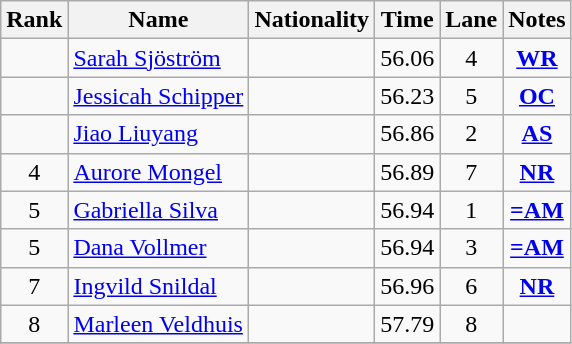<table class="wikitable sortable" style="text-align:center">
<tr>
<th>Rank</th>
<th>Name</th>
<th>Nationality</th>
<th>Time</th>
<th>Lane</th>
<th>Notes</th>
</tr>
<tr>
<td></td>
<td align=left><a href='#'>Sarah Sjöström</a></td>
<td align=left></td>
<td>56.06</td>
<td>4</td>
<td><strong><a href='#'>WR</a></strong></td>
</tr>
<tr>
<td></td>
<td align=left><a href='#'>Jessicah Schipper</a></td>
<td align=left></td>
<td>56.23</td>
<td>5</td>
<td><strong><a href='#'>OC</a></strong></td>
</tr>
<tr>
<td></td>
<td align=left><a href='#'>Jiao Liuyang</a></td>
<td align=left></td>
<td>56.86</td>
<td>2</td>
<td><strong><a href='#'>AS</a></strong></td>
</tr>
<tr>
<td>4</td>
<td align=left><a href='#'>Aurore Mongel</a></td>
<td align=left></td>
<td>56.89</td>
<td>7</td>
<td><strong><a href='#'>NR</a></strong></td>
</tr>
<tr>
<td>5</td>
<td align=left><a href='#'>Gabriella Silva</a></td>
<td align=left></td>
<td>56.94</td>
<td>1</td>
<td><strong><a href='#'>=AM</a></strong></td>
</tr>
<tr>
<td>5</td>
<td align=left><a href='#'>Dana Vollmer</a></td>
<td align=left></td>
<td>56.94</td>
<td>3</td>
<td><strong><a href='#'>=AM</a></strong></td>
</tr>
<tr>
<td>7</td>
<td align=left><a href='#'>Ingvild Snildal</a></td>
<td align=left></td>
<td>56.96</td>
<td>6</td>
<td><strong><a href='#'>NR</a></strong></td>
</tr>
<tr>
<td>8</td>
<td align=left><a href='#'>Marleen Veldhuis</a></td>
<td align=left></td>
<td>57.79</td>
<td>8</td>
<td></td>
</tr>
<tr>
</tr>
</table>
